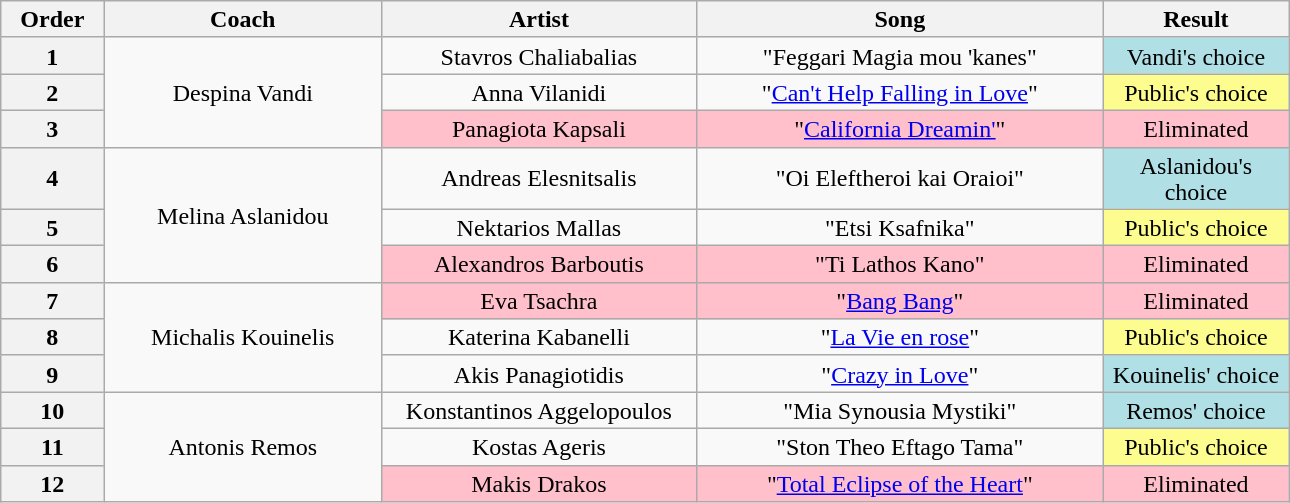<table class="wikitable" style="text-align:center; line-height:17px; width:68%;">
<tr>
<th width="05%">Order</th>
<th width="15%">Coach</th>
<th width="17%">Artist</th>
<th width="22%">Song</th>
<th width="10%">Result</th>
</tr>
<tr>
<th>1</th>
<td rowspan="3">Despina Vandi</td>
<td>Stavros Chaliabalias</td>
<td>"Feggari Magia mou 'kanes"</td>
<td style="background:#B0E0E6;">Vandi's choice</td>
</tr>
<tr>
<th>2</th>
<td>Anna Vilanidi</td>
<td>"<a href='#'>Can't Help Falling in Love</a>"</td>
<td style="background:#fdfc8f;">Public's choice</td>
</tr>
<tr>
<th>3</th>
<td style="background:pink;">Panagiota Kapsali</td>
<td style="background:pink;">"<a href='#'>California Dreamin'</a>"</td>
<td style="background:pink;">Eliminated</td>
</tr>
<tr>
<th>4</th>
<td rowspan="3">Melina Aslanidou</td>
<td>Andreas Elesnitsalis</td>
<td>"Oi Eleftheroi kai Oraioi"</td>
<td style="background:#B0E0E6;">Aslanidou's choice</td>
</tr>
<tr>
<th>5</th>
<td>Nektarios Mallas</td>
<td>"Etsi Ksafnika"</td>
<td style="background:#fdfc8f;">Public's choice</td>
</tr>
<tr>
<th>6</th>
<td style="background:pink;">Alexandros Barboutis</td>
<td style="background:pink;">"Ti Lathos Kano"</td>
<td style="background:pink;">Eliminated</td>
</tr>
<tr>
<th>7</th>
<td rowspan="3">Michalis Kouinelis</td>
<td style="background:pink;">Eva Tsachra</td>
<td style="background:pink;">"<a href='#'>Bang Bang</a>"</td>
<td style="background:pink;">Eliminated</td>
</tr>
<tr>
<th>8</th>
<td>Katerina Kabanelli</td>
<td>"<a href='#'>La Vie en rose</a>"</td>
<td style="background:#fdfc8f;">Public's choice</td>
</tr>
<tr>
<th>9</th>
<td>Akis Panagiotidis</td>
<td>"<a href='#'>Crazy in Love</a>"</td>
<td style="background:#B0E0E6;">Kouinelis' choice</td>
</tr>
<tr>
<th>10</th>
<td rowspan="3">Antonis Remos</td>
<td>Konstantinos Aggelopoulos</td>
<td>"Mia Synousia Mystiki"</td>
<td style="background:#B0E0E6;">Remos' choice</td>
</tr>
<tr>
<th>11</th>
<td>Kostas Ageris</td>
<td>"Ston Theo Eftago Tama"</td>
<td style="background:#fdfc8f;">Public's choice</td>
</tr>
<tr>
<th>12</th>
<td style="background:pink;">Makis Drakos</td>
<td style="background:pink;">"<a href='#'>Total Eclipse of the Heart</a>"</td>
<td style="background:pink;">Eliminated</td>
</tr>
</table>
